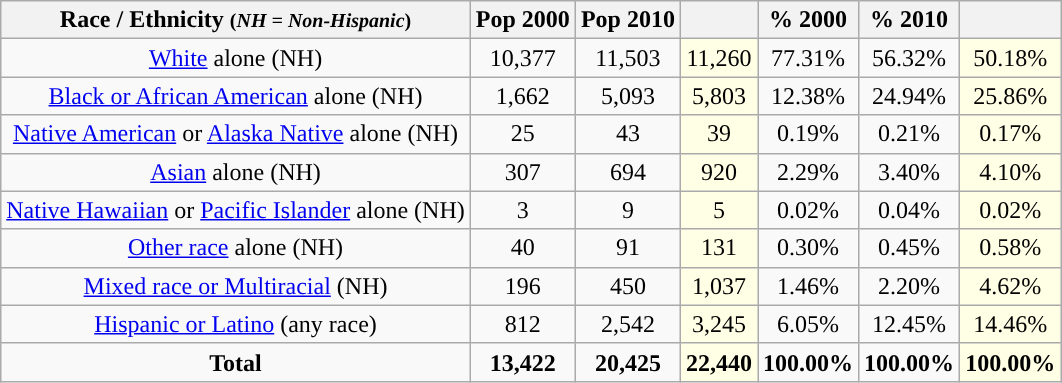<table class="wikitable" style="text-align:center;">
<tr>
<th>Race / Ethnicity <small>(<em>NH = Non-Hispanic</em>)</small></th>
<th>Pop 2000</th>
<th>Pop 2010</th>
<th></th>
<th>% 2000</th>
<th>% 2010</th>
<th></th>
</tr>
<tr>
<td><a href='#'>White</a> alone (NH)</td>
<td>10,377</td>
<td>11,503</td>
<td style='background: #ffffe6;'>11,260</td>
<td>77.31%</td>
<td>56.32%</td>
<td style='background: #ffffe6;'>50.18%</td>
</tr>
<tr>
<td><a href='#'>Black or African American</a> alone (NH)</td>
<td>1,662</td>
<td>5,093</td>
<td style='background: #ffffe6;'>5,803</td>
<td>12.38%</td>
<td>24.94%</td>
<td style='background: #ffffe6;'>25.86%</td>
</tr>
<tr>
<td><a href='#'>Native American</a> or <a href='#'>Alaska Native</a> alone (NH)</td>
<td>25</td>
<td>43</td>
<td style='background: #ffffe6;'>39</td>
<td>0.19%</td>
<td>0.21%</td>
<td style='background: #ffffe6;'>0.17%</td>
</tr>
<tr>
<td><a href='#'>Asian</a> alone (NH)</td>
<td>307</td>
<td>694</td>
<td style='background: #ffffe6;'>920</td>
<td>2.29%</td>
<td>3.40%</td>
<td style='background: #ffffe6;'>4.10%</td>
</tr>
<tr>
<td><a href='#'>Native Hawaiian</a> or <a href='#'>Pacific Islander</a> alone (NH)</td>
<td>3</td>
<td>9</td>
<td style='background: #ffffe6;'>5</td>
<td>0.02%</td>
<td>0.04%</td>
<td style='background: #ffffe6;'>0.02%</td>
</tr>
<tr>
<td><a href='#'>Other race</a> alone (NH)</td>
<td>40</td>
<td>91</td>
<td style='background: #ffffe6;'>131</td>
<td>0.30%</td>
<td>0.45%</td>
<td style='background: #ffffe6;'>0.58%</td>
</tr>
<tr>
<td><a href='#'>Mixed race or Multiracial</a> (NH)</td>
<td>196</td>
<td>450</td>
<td style='background: #ffffe6;'>1,037</td>
<td>1.46%</td>
<td>2.20%</td>
<td style='background: #ffffe6;'>4.62%</td>
</tr>
<tr>
<td><a href='#'>Hispanic or Latino</a> (any race)</td>
<td>812</td>
<td>2,542</td>
<td style='background: #ffffe6;'>3,245</td>
<td>6.05%</td>
<td>12.45%</td>
<td style='background: #ffffe6;'>14.46%</td>
</tr>
<tr>
<td><strong>Total</strong></td>
<td><strong>13,422</strong></td>
<td><strong>20,425</strong></td>
<td style='background: #ffffe6;'><strong>22,440</strong></td>
<td><strong>100.00%</strong></td>
<td><strong>100.00%</strong></td>
<td style='background: #ffffe6;'><strong>100.00%</strong></td>
</tr>
</table>
